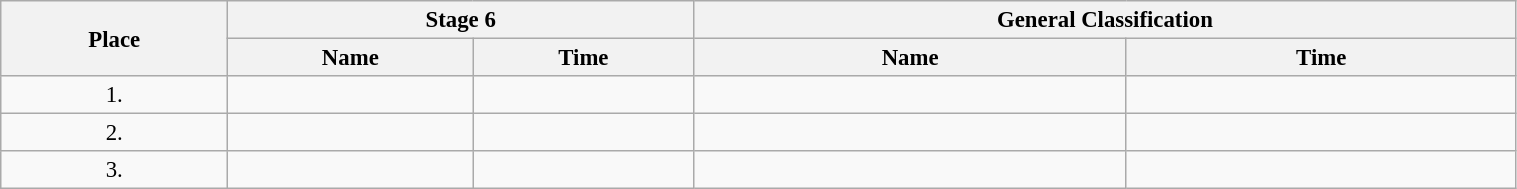<table class=wikitable style="font-size:95%" width="80%">
<tr>
<th rowspan="2">Place</th>
<th colspan="2">Stage 6</th>
<th colspan="2">General Classification</th>
</tr>
<tr>
<th>Name</th>
<th>Time</th>
<th>Name</th>
<th>Time</th>
</tr>
<tr>
<td align="center">1.</td>
<td></td>
<td></td>
<td></td>
<td></td>
</tr>
<tr>
<td align="center">2.</td>
<td></td>
<td></td>
<td></td>
<td></td>
</tr>
<tr>
<td align="center">3.</td>
<td></td>
<td></td>
<td></td>
<td></td>
</tr>
</table>
